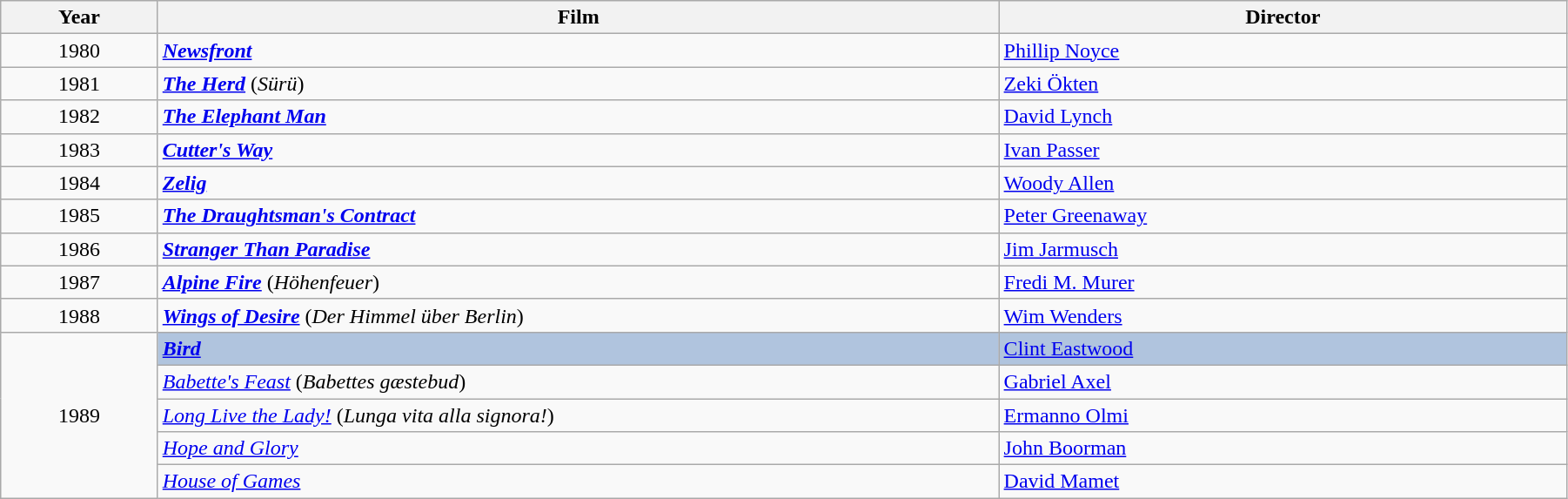<table class="wikitable" width="95%" cellpadding="5">
<tr>
<th width="50">Year</th>
<th width="300">Film</th>
<th width="200">Director</th>
</tr>
<tr>
<td style="text-align:center;">1980</td>
<td><strong><em><a href='#'>Newsfront</a></em></strong></td>
<td><a href='#'>Phillip Noyce</a></td>
</tr>
<tr>
<td style="text-align:center;">1981</td>
<td><strong><em><a href='#'>The Herd</a></em></strong> (<em>Sürü</em>)</td>
<td><a href='#'>Zeki Ökten</a></td>
</tr>
<tr>
<td style="text-align:center;">1982</td>
<td><strong><em><a href='#'>The Elephant Man</a></em></strong></td>
<td><a href='#'>David Lynch</a></td>
</tr>
<tr>
<td style="text-align:center;">1983</td>
<td><strong><em><a href='#'>Cutter's Way</a></em></strong></td>
<td><a href='#'>Ivan Passer</a></td>
</tr>
<tr>
<td style="text-align:center;">1984</td>
<td><strong><em><a href='#'>Zelig</a></em></strong></td>
<td><a href='#'>Woody Allen</a></td>
</tr>
<tr>
<td style="text-align:center;">1985</td>
<td><strong><em><a href='#'>The Draughtsman's Contract</a></em></strong></td>
<td><a href='#'>Peter Greenaway</a></td>
</tr>
<tr>
<td style="text-align:center;">1986</td>
<td><strong><em><a href='#'>Stranger Than Paradise</a></em></strong></td>
<td><a href='#'>Jim Jarmusch</a></td>
</tr>
<tr>
<td style="text-align:center;">1987</td>
<td><strong><em><a href='#'>Alpine Fire</a></em></strong> (<em>Höhenfeuer</em>)</td>
<td><a href='#'>Fredi M. Murer</a></td>
</tr>
<tr>
<td style="text-align:center;">1988</td>
<td><strong><em><a href='#'>Wings of Desire</a></em></strong> (<em>Der Himmel über Berlin</em>)</td>
<td><a href='#'>Wim Wenders</a></td>
</tr>
<tr>
<td rowspan="5" style="text-align:center;">1989<br></td>
<td style="background:#B0C4DE;"><strong><em><a href='#'>Bird</a></em></strong></td>
<td style="background:#B0C4DE;"><a href='#'>Clint Eastwood</a></td>
</tr>
<tr>
<td><em><a href='#'>Babette's Feast</a></em> (<em>Babettes gæstebud</em>)</td>
<td><a href='#'>Gabriel Axel</a></td>
</tr>
<tr>
<td><em><a href='#'>Long Live the Lady!</a></em> (<em>Lunga vita alla signora!</em>)</td>
<td><a href='#'>Ermanno Olmi</a></td>
</tr>
<tr>
<td><em><a href='#'>Hope and Glory</a></em></td>
<td><a href='#'>John Boorman</a></td>
</tr>
<tr>
<td><em><a href='#'>House of Games</a></em></td>
<td><a href='#'>David Mamet</a></td>
</tr>
</table>
